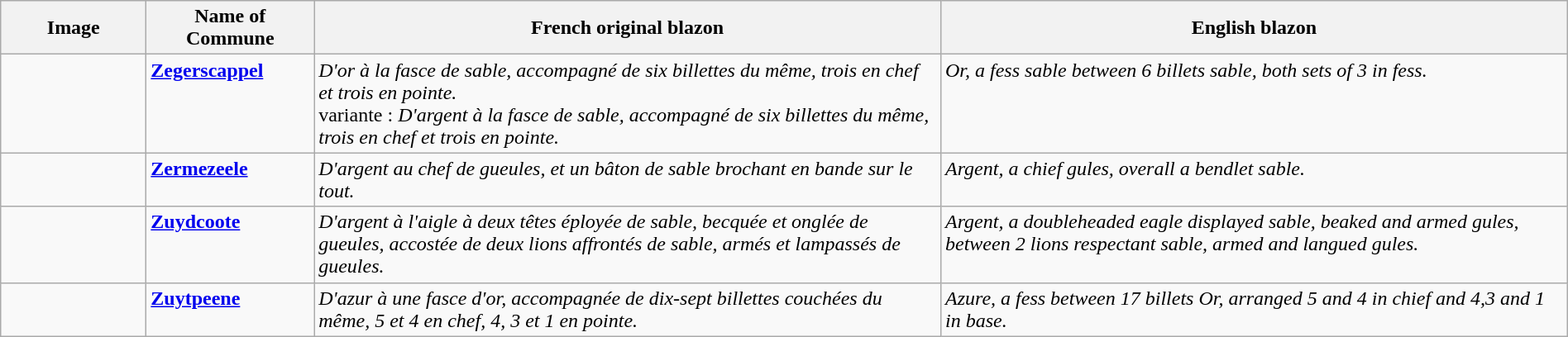<table class="wikitable" width="100%">
<tr>
<th width="110">Image</th>
<th>Name of Commune</th>
<th width="40%">French original blazon</th>
<th width="40%">English blazon</th>
</tr>
<tr valign=top>
<td align=center><br></td>
<td><strong><a href='#'>Zegerscappel</a></strong></td>
<td><em>D'or à la fasce de sable, accompagné de six billettes du même, trois en chef et trois en pointe.</em>  <br>variante : <em>D'argent à la fasce de sable, accompagné de six billettes du même, trois en chef et trois en pointe.</em></td>
<td><em>Or, a fess sable between 6 billets sable, both sets of 3 in fess.</em></td>
</tr>
<tr valign=top>
<td align=center></td>
<td><strong><a href='#'>Zermezeele</a></strong></td>
<td><em>D'argent au chef de gueules, et un bâton de sable brochant en bande sur le tout.</em></td>
<td><em>Argent, a chief gules, overall a bendlet sable.</em></td>
</tr>
<tr valign=top>
<td align=center></td>
<td><strong><a href='#'>Zuydcoote</a></strong></td>
<td><em>D'argent à l'aigle à deux têtes éployée de sable, becquée et onglée de gueules, accostée de deux lions affrontés de sable, armés et lampassés de gueules.</em></td>
<td><em>Argent, a doubleheaded eagle displayed sable, beaked and armed gules, between 2 lions respectant sable, armed and langued gules.</em></td>
</tr>
<tr valign=top>
<td align=center></td>
<td><strong><a href='#'>Zuytpeene</a></strong></td>
<td><em>D'azur à une fasce d'or, accompagnée de dix-sept billettes couchées du même, 5 et 4 en chef, 4, 3 et 1 en pointe.</em></td>
<td><em>Azure, a fess between 17 billets Or, arranged 5 and 4 in chief and 4,3 and 1 in base.</em></td>
</tr>
</table>
